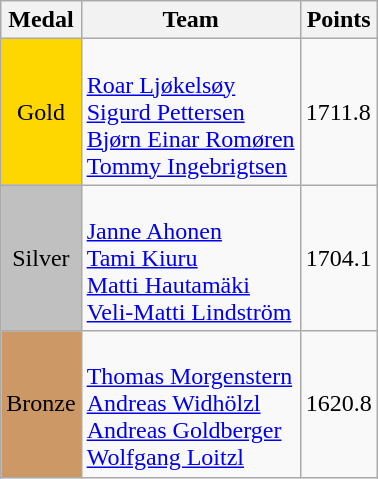<table class="wikitable">
<tr>
<th>Medal</th>
<th>Team</th>
<th>Points</th>
</tr>
<tr>
<td style="text-align:center;background-color:gold;">Gold</td>
<td><br><a href='#'>Roar Ljøkelsøy</a><br><a href='#'>Sigurd Pettersen</a><br><a href='#'>Bjørn Einar Romøren</a><br><a href='#'>Tommy Ingebrigtsen</a></td>
<td>1711.8</td>
</tr>
<tr>
<td style="text-align:center;background-color:silver;">Silver</td>
<td><br><a href='#'>Janne Ahonen</a><br><a href='#'>Tami Kiuru</a><br><a href='#'>Matti Hautamäki</a><br><a href='#'>Veli-Matti Lindström</a></td>
<td>1704.1</td>
</tr>
<tr>
<td style="text-align:center;background-color:#CC9966;">Bronze</td>
<td><br><a href='#'>Thomas Morgenstern</a><br><a href='#'>Andreas Widhölzl</a><br><a href='#'>Andreas Goldberger</a><br><a href='#'>Wolfgang Loitzl</a></td>
<td>1620.8</td>
</tr>
</table>
